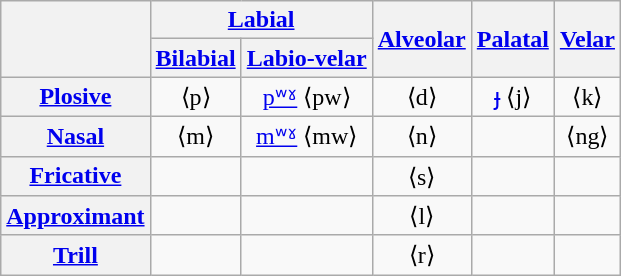<table class="wikitable" style="text-align: center;">
<tr>
<th rowspan=2></th>
<th colspan=2><a href='#'>Labial</a></th>
<th rowspan=2><a href='#'>Alveolar</a></th>
<th rowspan="2"><a href='#'>Palatal</a></th>
<th rowspan="2"><a href='#'>Velar</a></th>
</tr>
<tr>
<th><a href='#'>Bilabial</a></th>
<th><a href='#'>Labio-velar</a></th>
</tr>
<tr>
<th><a href='#'>Plosive</a></th>
<td> ⟨p⟩</td>
<td><a href='#'>pʷˠ</a> ⟨pw⟩</td>
<td> ⟨d⟩</td>
<td><a href='#'>ɟ</a> ⟨j⟩</td>
<td> ⟨k⟩</td>
</tr>
<tr>
<th><a href='#'>Nasal</a></th>
<td> ⟨m⟩</td>
<td><a href='#'>mʷˠ</a> ⟨mw⟩</td>
<td> ⟨n⟩</td>
<td></td>
<td> ⟨ng⟩</td>
</tr>
<tr>
<th><a href='#'>Fricative</a></th>
<td></td>
<td></td>
<td> ⟨s⟩</td>
<td></td>
<td></td>
</tr>
<tr>
<th><a href='#'>Approximant</a></th>
<td></td>
<td></td>
<td> ⟨l⟩</td>
<td></td>
<td></td>
</tr>
<tr>
<th><a href='#'>Trill</a></th>
<td></td>
<td></td>
<td> ⟨r⟩</td>
<td></td>
<td></td>
</tr>
</table>
